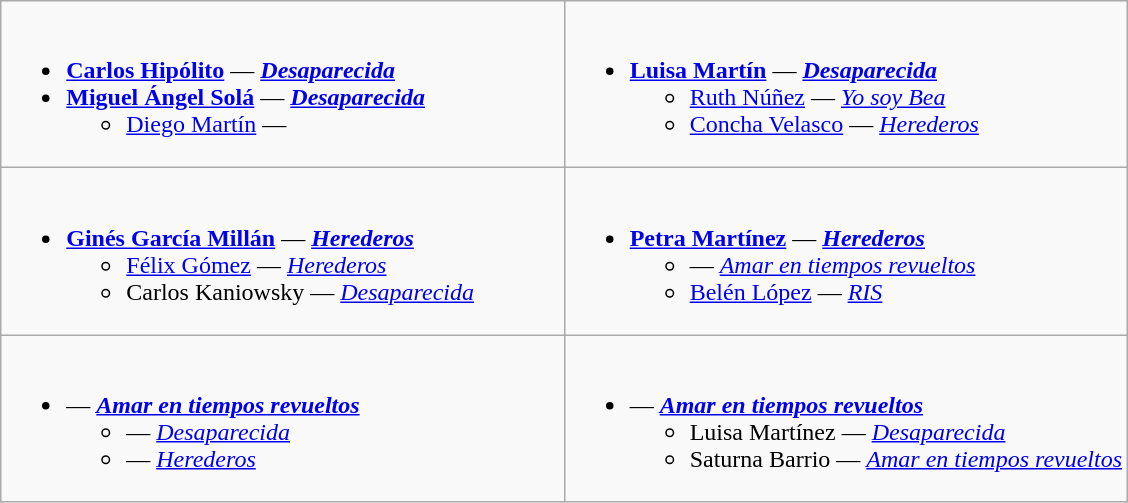<table class=wikitable>
<tr>
<td style="vertical-align:top;" width="50%"><br><ul><li><strong><a href='#'>Carlos Hipólito</a></strong> — <strong><em><a href='#'>Desaparecida</a></em></strong></li><li><strong><a href='#'>Miguel Ángel Solá</a></strong> — <strong><em><a href='#'>Desaparecida</a></em></strong><ul><li><a href='#'>Diego Martín</a> — <em></em></li></ul></li></ul></td>
<td style="vertical-align:top;" width="50%"><br><ul><li><strong><a href='#'>Luisa Martín</a></strong> — <strong><em><a href='#'>Desaparecida</a></em></strong><ul><li><a href='#'>Ruth Núñez</a> — <em><a href='#'>Yo soy Bea</a></em></li><li><a href='#'>Concha Velasco</a> — <em><a href='#'>Herederos</a></em></li></ul></li></ul></td>
</tr>
<tr>
<td style="vertical-align:top;" width="50%"><br><ul><li><strong><a href='#'>Ginés García Millán</a></strong> — <strong><em><a href='#'>Herederos</a></em></strong><ul><li><a href='#'>Félix Gómez</a> — <em><a href='#'>Herederos</a></em></li><li>Carlos Kaniowsky — <em><a href='#'>Desaparecida</a></em></li></ul></li></ul></td>
<td style="vertical-align:top;" width="50%"><br><ul><li><strong><a href='#'>Petra Martínez</a></strong> — <strong><em><a href='#'>Herederos</a></em></strong><ul><li> — <em><a href='#'>Amar en tiempos revueltos</a></em></li><li><a href='#'>Belén López</a> — <em><a href='#'>RIS</a></em></li></ul></li></ul></td>
</tr>
<tr>
<td style="vertical-align:top;" width="50%"><br><ul><li><strong></strong> — <strong><em><a href='#'>Amar en tiempos revueltos</a></em></strong><ul><li> — <em><a href='#'>Desaparecida</a></em></li><li> — <em><a href='#'>Herederos</a></em></li></ul></li></ul></td>
<td style="vertical-align:top;" width="50%"><br><ul><li><strong></strong> — <strong><em><a href='#'>Amar en tiempos revueltos</a></em></strong><ul><li>Luisa Martínez — <em><a href='#'>Desaparecida</a></em></li><li>Saturna Barrio — <em><a href='#'>Amar en tiempos revueltos</a></em></li></ul></li></ul></td>
</tr>
</table>
